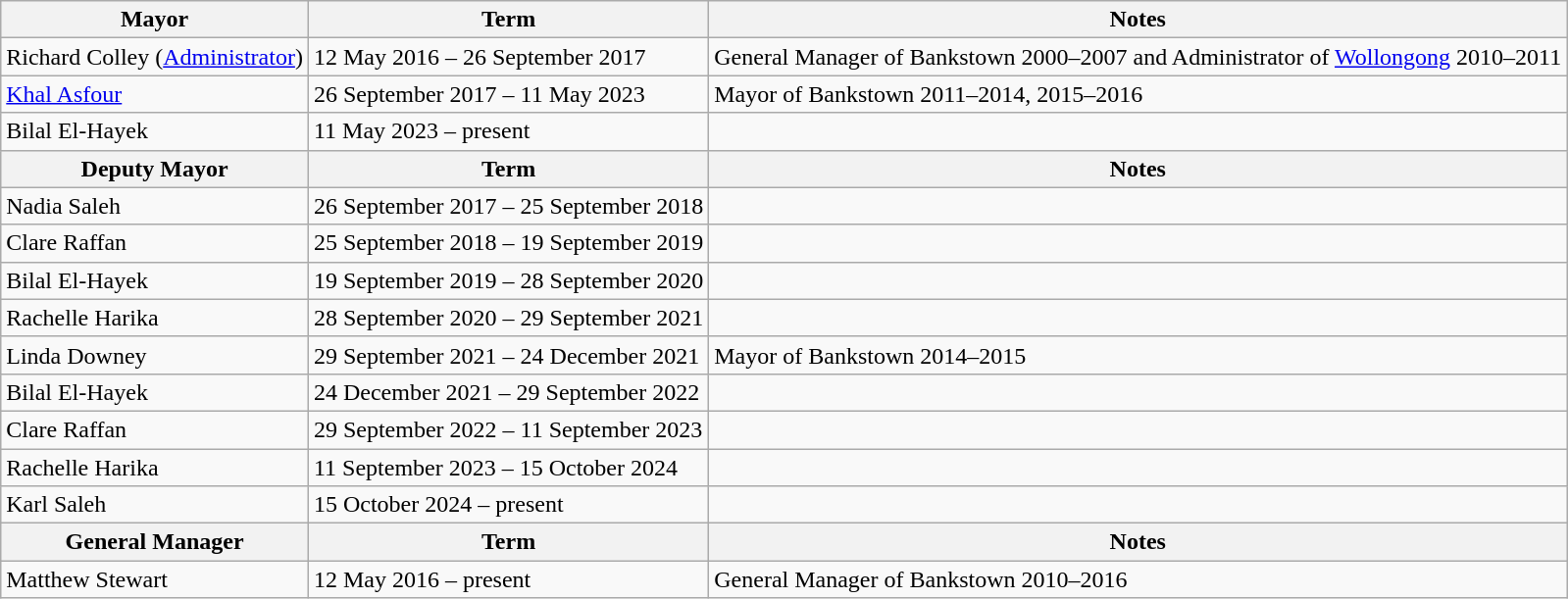<table class="wikitable">
<tr>
<th>Mayor</th>
<th>Term</th>
<th>Notes</th>
</tr>
<tr>
<td>Richard Colley (<a href='#'>Administrator</a>)</td>
<td>12 May 2016 – 26 September 2017</td>
<td>General Manager of Bankstown 2000–2007 and Administrator of <a href='#'>Wollongong</a> 2010–2011</td>
</tr>
<tr>
<td><a href='#'>Khal Asfour</a></td>
<td>26 September 2017 – 11 May 2023</td>
<td>Mayor of Bankstown 2011–2014, 2015–2016</td>
</tr>
<tr>
<td>Bilal El-Hayek</td>
<td>11 May 2023 – present</td>
<td></td>
</tr>
<tr>
<th>Deputy Mayor</th>
<th>Term</th>
<th>Notes</th>
</tr>
<tr>
<td>Nadia Saleh</td>
<td>26 September 2017 – 25 September 2018</td>
<td></td>
</tr>
<tr>
<td>Clare Raffan</td>
<td>25 September 2018 – 19 September 2019</td>
<td></td>
</tr>
<tr>
<td>Bilal El-Hayek</td>
<td>19 September 2019 – 28 September 2020</td>
<td></td>
</tr>
<tr>
<td>Rachelle Harika</td>
<td>28 September 2020 – 29 September 2021</td>
<td></td>
</tr>
<tr>
<td>Linda Downey</td>
<td>29 September 2021 – 24 December 2021</td>
<td>Mayor of Bankstown 2014–2015</td>
</tr>
<tr>
<td>Bilal El-Hayek</td>
<td>24 December 2021 – 29 September 2022</td>
<td></td>
</tr>
<tr>
<td>Clare Raffan</td>
<td>29 September 2022 – 11 September 2023</td>
<td></td>
</tr>
<tr>
<td>Rachelle Harika</td>
<td>11 September 2023 – 15 October 2024</td>
<td></td>
</tr>
<tr>
<td>Karl Saleh</td>
<td>15 October 2024 – present</td>
<td></td>
</tr>
<tr>
<th>General Manager</th>
<th>Term</th>
<th>Notes</th>
</tr>
<tr>
<td>Matthew Stewart</td>
<td>12 May 2016 – present</td>
<td>General Manager of Bankstown 2010–2016</td>
</tr>
</table>
